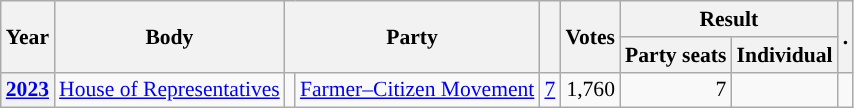<table class="wikitable plainrowheaders sortable" border=2 cellpadding=4 cellspacing=0 style="border: 1px #aaa solid; font-size: 90%; text-align:center;">
<tr>
<th scope="col" rowspan=2>Year</th>
<th scope="col" rowspan=2>Body</th>
<th scope="col" colspan=2 rowspan=2>Party</th>
<th scope="col" rowspan=2></th>
<th scope="col" rowspan=2>Votes</th>
<th scope="colgroup" colspan=2>Result</th>
<th scope="col" rowspan=2 class="unsortable">.</th>
</tr>
<tr>
<th scope="col">Party seats</th>
<th scope="col">Individual</th>
</tr>
<tr>
<th scope="row"><a href='#'>2023</a></th>
<td><a href='#'>House of Representatives</a></td>
<td style="background-color:"></td>
<td><a href='#'>Farmer–Citizen Movement</a></td>
<td style=text-align:right><a href='#'>7</a></td>
<td style=text-align:right>1,760</td>
<td style=text-align:right>7</td>
<td></td>
<td></td>
</tr>
</table>
